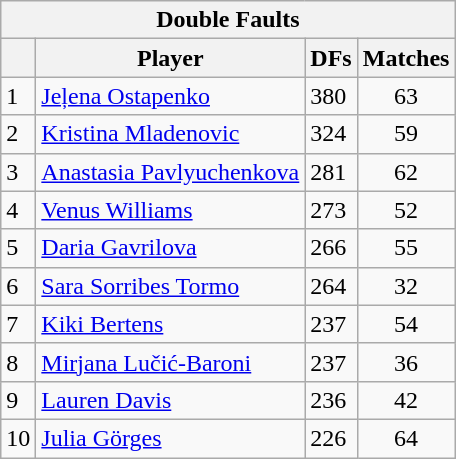<table class="wikitable">
<tr>
<th colspan=4>Double Faults</th>
</tr>
<tr>
<th></th>
<th>Player</th>
<th>DFs</th>
<th>Matches</th>
</tr>
<tr>
<td>1</td>
<td> <a href='#'>Jeļena Ostapenko</a></td>
<td>380</td>
<td align=center>63</td>
</tr>
<tr>
<td>2</td>
<td> <a href='#'>Kristina Mladenovic</a></td>
<td>324</td>
<td align=center>59</td>
</tr>
<tr>
<td>3</td>
<td> <a href='#'>Anastasia Pavlyuchenkova</a></td>
<td>281</td>
<td align=center>62</td>
</tr>
<tr>
<td>4</td>
<td> <a href='#'>Venus Williams</a></td>
<td>273</td>
<td align=center>52</td>
</tr>
<tr>
<td>5</td>
<td> <a href='#'>Daria Gavrilova</a></td>
<td>266</td>
<td align=center>55</td>
</tr>
<tr>
<td>6</td>
<td> <a href='#'>Sara Sorribes Tormo</a></td>
<td>264</td>
<td align=center>32</td>
</tr>
<tr>
<td>7</td>
<td> <a href='#'>Kiki Bertens</a></td>
<td>237</td>
<td align=center>54</td>
</tr>
<tr>
<td>8</td>
<td> <a href='#'>Mirjana Lučić-Baroni</a></td>
<td>237</td>
<td align=center>36</td>
</tr>
<tr>
<td>9</td>
<td> <a href='#'>Lauren Davis</a></td>
<td>236</td>
<td align=center>42</td>
</tr>
<tr>
<td>10</td>
<td> <a href='#'>Julia Görges</a></td>
<td>226</td>
<td align=center>64</td>
</tr>
</table>
